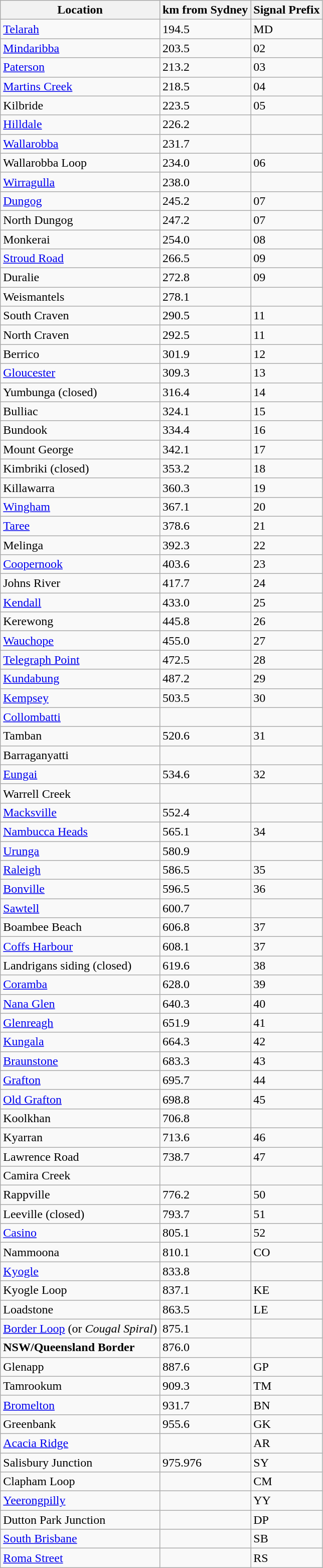<table class="wikitable">
<tr>
<th>Location</th>
<th>km from Sydney</th>
<th>Signal Prefix</th>
</tr>
<tr>
<td><a href='#'>Telarah</a></td>
<td>194.5</td>
<td>MD</td>
</tr>
<tr>
<td><a href='#'>Mindaribba</a></td>
<td>203.5</td>
<td>02</td>
</tr>
<tr>
<td><a href='#'>Paterson</a></td>
<td>213.2</td>
<td>03</td>
</tr>
<tr>
<td><a href='#'>Martins Creek</a></td>
<td>218.5</td>
<td>04</td>
</tr>
<tr>
<td>Kilbride</td>
<td>223.5</td>
<td>05</td>
</tr>
<tr>
<td><a href='#'>Hilldale</a></td>
<td>226.2</td>
<td></td>
</tr>
<tr>
<td><a href='#'>Wallarobba</a></td>
<td>231.7</td>
<td></td>
</tr>
<tr>
<td>Wallarobba Loop</td>
<td>234.0</td>
<td>06</td>
</tr>
<tr>
<td><a href='#'>Wirragulla</a></td>
<td>238.0</td>
<td></td>
</tr>
<tr>
<td><a href='#'>Dungog</a></td>
<td>245.2</td>
<td>07</td>
</tr>
<tr>
<td>North Dungog</td>
<td>247.2</td>
<td>07</td>
</tr>
<tr>
<td>Monkerai</td>
<td>254.0</td>
<td>08</td>
</tr>
<tr>
<td><a href='#'>Stroud Road</a></td>
<td>266.5</td>
<td>09</td>
</tr>
<tr>
<td>Duralie</td>
<td>272.8</td>
<td>09</td>
</tr>
<tr>
<td>Weismantels</td>
<td>278.1</td>
<td></td>
</tr>
<tr>
<td>South Craven</td>
<td>290.5</td>
<td>11</td>
</tr>
<tr>
<td>North Craven</td>
<td>292.5</td>
<td>11</td>
</tr>
<tr>
<td>Berrico</td>
<td>301.9</td>
<td>12</td>
</tr>
<tr>
<td><a href='#'>Gloucester</a></td>
<td>309.3</td>
<td>13</td>
</tr>
<tr>
<td>Yumbunga (closed)</td>
<td>316.4</td>
<td>14</td>
</tr>
<tr>
<td>Bulliac</td>
<td>324.1</td>
<td>15</td>
</tr>
<tr>
<td>Bundook</td>
<td>334.4</td>
<td>16</td>
</tr>
<tr>
<td>Mount George</td>
<td>342.1</td>
<td>17</td>
</tr>
<tr>
<td>Kimbriki (closed)</td>
<td>353.2</td>
<td>18</td>
</tr>
<tr>
<td>Killawarra</td>
<td>360.3</td>
<td>19</td>
</tr>
<tr>
<td><a href='#'>Wingham</a></td>
<td>367.1</td>
<td>20</td>
</tr>
<tr>
<td><a href='#'>Taree</a></td>
<td>378.6</td>
<td>21</td>
</tr>
<tr>
<td>Melinga</td>
<td>392.3</td>
<td>22</td>
</tr>
<tr>
<td><a href='#'>Coopernook</a></td>
<td>403.6</td>
<td>23</td>
</tr>
<tr>
<td>Johns River</td>
<td>417.7</td>
<td>24</td>
</tr>
<tr>
<td><a href='#'>Kendall</a></td>
<td>433.0</td>
<td>25</td>
</tr>
<tr>
<td>Kerewong</td>
<td>445.8</td>
<td>26</td>
</tr>
<tr>
<td><a href='#'>Wauchope</a></td>
<td>455.0</td>
<td>27</td>
</tr>
<tr>
<td><a href='#'>Telegraph Point</a></td>
<td>472.5</td>
<td>28</td>
</tr>
<tr>
<td><a href='#'>Kundabung</a></td>
<td>487.2</td>
<td>29</td>
</tr>
<tr>
<td><a href='#'>Kempsey</a></td>
<td>503.5</td>
<td>30</td>
</tr>
<tr>
<td><a href='#'>Collombatti</a></td>
<td></td>
<td></td>
</tr>
<tr>
<td>Tamban</td>
<td>520.6</td>
<td>31</td>
</tr>
<tr>
<td>Barraganyatti</td>
<td></td>
<td></td>
</tr>
<tr>
<td><a href='#'>Eungai</a></td>
<td>534.6</td>
<td>32</td>
</tr>
<tr>
<td>Warrell Creek</td>
<td></td>
<td></td>
</tr>
<tr>
<td><a href='#'>Macksville</a></td>
<td>552.4</td>
<td></td>
</tr>
<tr>
<td><a href='#'>Nambucca Heads</a></td>
<td>565.1</td>
<td>34</td>
</tr>
<tr>
<td><a href='#'>Urunga</a></td>
<td>580.9</td>
<td></td>
</tr>
<tr>
<td><a href='#'>Raleigh</a></td>
<td>586.5</td>
<td>35</td>
</tr>
<tr>
<td><a href='#'>Bonville</a></td>
<td>596.5</td>
<td>36</td>
</tr>
<tr>
<td><a href='#'>Sawtell</a></td>
<td>600.7</td>
<td></td>
</tr>
<tr>
<td>Boambee Beach</td>
<td>606.8</td>
<td>37</td>
</tr>
<tr>
<td><a href='#'>Coffs Harbour</a></td>
<td>608.1</td>
<td>37</td>
</tr>
<tr>
<td>Landrigans siding (closed)</td>
<td>619.6</td>
<td>38</td>
</tr>
<tr>
<td><a href='#'>Coramba</a></td>
<td>628.0</td>
<td>39</td>
</tr>
<tr>
<td><a href='#'>Nana Glen</a></td>
<td>640.3</td>
<td>40</td>
</tr>
<tr>
<td><a href='#'>Glenreagh</a></td>
<td>651.9</td>
<td>41</td>
</tr>
<tr>
<td><a href='#'>Kungala</a></td>
<td>664.3</td>
<td>42</td>
</tr>
<tr>
<td><a href='#'>Braunstone</a></td>
<td>683.3</td>
<td>43</td>
</tr>
<tr>
<td><a href='#'>Grafton</a></td>
<td>695.7</td>
<td>44</td>
</tr>
<tr>
<td><a href='#'>Old Grafton</a></td>
<td>698.8</td>
<td>45</td>
</tr>
<tr>
<td>Koolkhan</td>
<td>706.8</td>
<td></td>
</tr>
<tr>
<td>Kyarran</td>
<td>713.6</td>
<td>46</td>
</tr>
<tr>
<td>Lawrence Road</td>
<td>738.7</td>
<td>47</td>
</tr>
<tr>
<td>Camira Creek</td>
<td></td>
<td></td>
</tr>
<tr>
<td>Rappville</td>
<td>776.2</td>
<td>50</td>
</tr>
<tr>
<td>Leeville (closed)</td>
<td>793.7</td>
<td>51</td>
</tr>
<tr>
<td><a href='#'>Casino</a></td>
<td>805.1</td>
<td>52</td>
</tr>
<tr>
<td>Nammoona</td>
<td>810.1</td>
<td>CO</td>
</tr>
<tr>
<td><a href='#'>Kyogle</a></td>
<td>833.8</td>
<td></td>
</tr>
<tr>
<td>Kyogle Loop</td>
<td>837.1</td>
<td>KE</td>
</tr>
<tr>
<td>Loadstone</td>
<td>863.5</td>
<td>LE</td>
</tr>
<tr>
<td><a href='#'>Border Loop</a> (or <em>Cougal Spiral</em>)</td>
<td>875.1</td>
<td></td>
</tr>
<tr>
<td><strong>NSW/Queensland Border</strong></td>
<td>876.0</td>
<td></td>
</tr>
<tr>
<td>Glenapp</td>
<td>887.6</td>
<td>GP</td>
</tr>
<tr>
<td>Tamrookum</td>
<td>909.3</td>
<td>TM</td>
</tr>
<tr>
<td><a href='#'>Bromelton</a></td>
<td>931.7</td>
<td>BN</td>
</tr>
<tr>
<td>Greenbank</td>
<td>955.6</td>
<td>GK</td>
</tr>
<tr>
<td><a href='#'>Acacia Ridge</a></td>
<td></td>
<td>AR</td>
</tr>
<tr>
<td>Salisbury Junction</td>
<td>975.976</td>
<td>SY</td>
</tr>
<tr>
<td>Clapham Loop</td>
<td></td>
<td>CM</td>
</tr>
<tr>
<td><a href='#'>Yeerongpilly</a></td>
<td></td>
<td>YY</td>
</tr>
<tr>
<td>Dutton Park Junction</td>
<td></td>
<td>DP</td>
</tr>
<tr>
<td><a href='#'>South Brisbane</a></td>
<td></td>
<td>SB</td>
</tr>
<tr>
<td><a href='#'>Roma Street</a></td>
<td></td>
<td>RS</td>
</tr>
</table>
